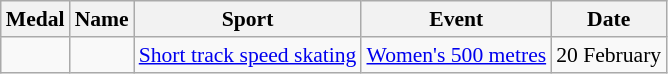<table class="wikitable sortable" style="font-size:90%">
<tr>
<th>Medal</th>
<th>Name</th>
<th>Sport</th>
<th>Event</th>
<th>Date</th>
</tr>
<tr>
<td></td>
<td></td>
<td><a href='#'>Short track speed skating</a></td>
<td><a href='#'>Women's 500 metres</a></td>
<td>20 February</td>
</tr>
</table>
